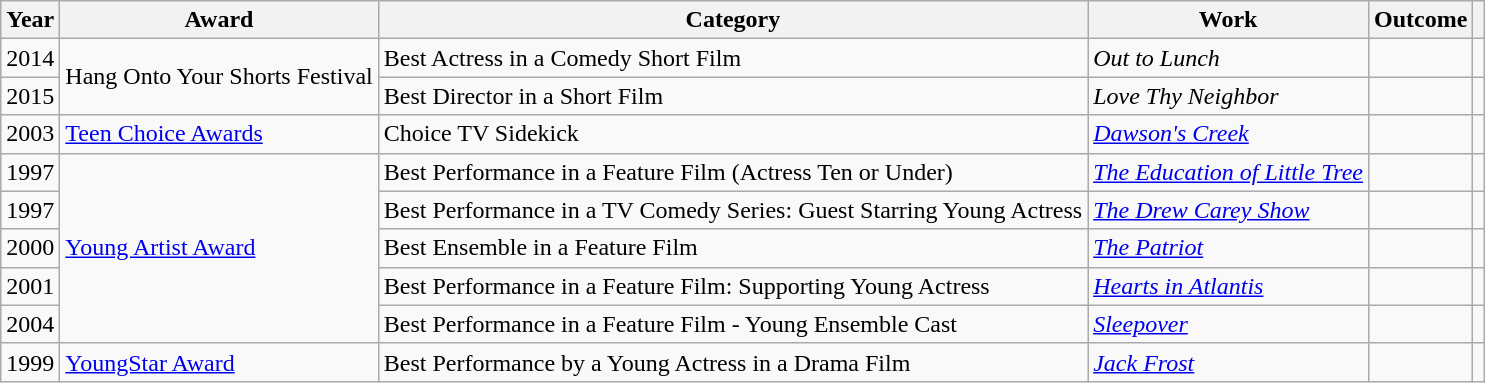<table class="wikitable sortable">
<tr>
<th>Year</th>
<th>Award</th>
<th>Category</th>
<th>Work</th>
<th>Outcome</th>
<th class="unsortable;"></th>
</tr>
<tr>
<td>2014</td>
<td rowspan="2">Hang Onto Your Shorts Festival</td>
<td>Best Actress in a Comedy Short Film</td>
<td><em>Out to Lunch</em></td>
<td></td>
<td style="text-align:center;"></td>
</tr>
<tr>
<td>2015</td>
<td>Best Director in a Short Film</td>
<td><em>Love Thy Neighbor</em></td>
<td></td>
<td style="text-align:center;"></td>
</tr>
<tr>
<td>2003</td>
<td><a href='#'>Teen Choice Awards</a></td>
<td>Choice TV Sidekick</td>
<td><em><a href='#'>Dawson's Creek</a></em></td>
<td></td>
<td style="text-align:center;"></td>
</tr>
<tr>
<td>1997</td>
<td rowspan="5"><a href='#'>Young Artist Award</a></td>
<td>Best Performance in a Feature Film (Actress Ten or Under)</td>
<td><em><a href='#'>The Education of Little Tree</a></em></td>
<td></td>
<td style="text-align:center;"></td>
</tr>
<tr>
<td>1997</td>
<td>Best Performance in a TV Comedy Series: Guest Starring Young Actress</td>
<td><em><a href='#'>The Drew Carey Show</a></em></td>
<td></td>
<td style="text-align:center;"></td>
</tr>
<tr>
<td>2000</td>
<td>Best Ensemble in a Feature Film</td>
<td><em><a href='#'>The Patriot</a></em></td>
<td></td>
<td style="text-align:center;"></td>
</tr>
<tr>
<td>2001</td>
<td>Best Performance in a Feature Film: Supporting Young Actress</td>
<td><em><a href='#'>Hearts in Atlantis</a></em></td>
<td></td>
<td style="text-align:center;"></td>
</tr>
<tr>
<td>2004</td>
<td>Best Performance in a Feature Film - Young Ensemble Cast</td>
<td><em><a href='#'>Sleepover</a></em></td>
<td></td>
<td style="text-align:center"></td>
</tr>
<tr>
<td>1999</td>
<td><a href='#'>YoungStar Award</a></td>
<td>Best Performance by a Young Actress in a Drama Film</td>
<td><em><a href='#'>Jack Frost</a></em></td>
<td></td>
<td style="text-align:center;"></td>
</tr>
</table>
